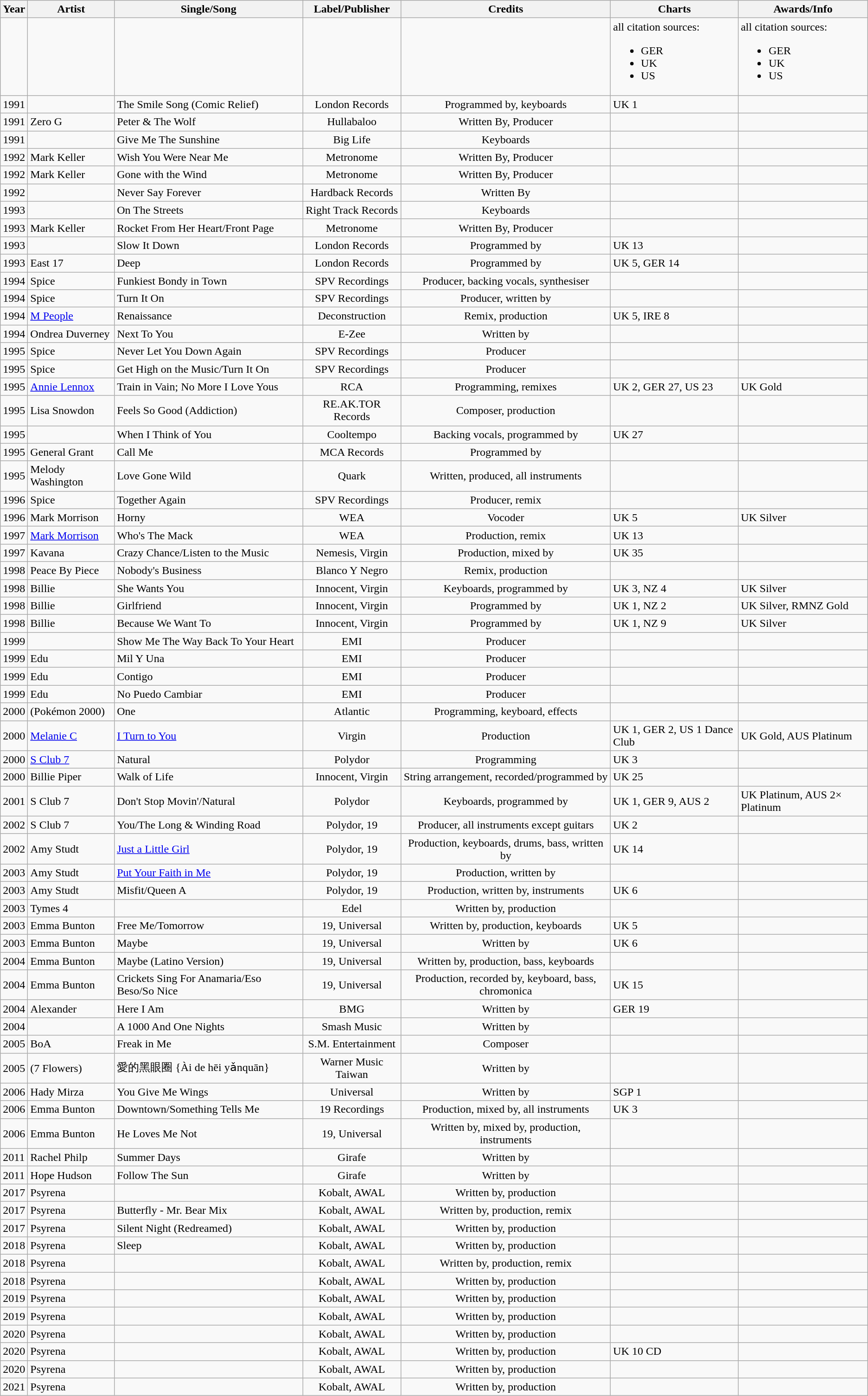<table class="wikitable sortable">
<tr>
<th>Year</th>
<th>Artist</th>
<th>Single/Song</th>
<th>Label/Publisher</th>
<th>Credits</th>
<th>Charts</th>
<th>Awards/Info</th>
</tr>
<tr>
<td></td>
<td></td>
<td></td>
<td></td>
<td></td>
<td>all citation sources:<br><ul><li>GER</li><li>UK</li><li>US</li></ul></td>
<td>all citation sources:<br><ul><li>GER</li><li>UK</li><li>US</li></ul></td>
</tr>
<tr>
<td>1991</td>
<td></td>
<td>The Smile Song (Comic Relief)</td>
<td align="center">London Records</td>
<td align="center">Programmed by, keyboards</td>
<td>UK 1</td>
<td></td>
</tr>
<tr>
<td>1991</td>
<td>Zero G</td>
<td>Peter & The Wolf</td>
<td align="center">Hullabaloo</td>
<td align="center">Written By, Producer</td>
<td></td>
<td></td>
</tr>
<tr>
<td>1991</td>
<td></td>
<td>Give Me The Sunshine</td>
<td align="center">Big Life</td>
<td align="center">Keyboards</td>
<td></td>
<td></td>
</tr>
<tr>
<td>1992</td>
<td>Mark Keller</td>
<td>Wish You Were Near Me</td>
<td align="center">Metronome</td>
<td align="center">Written By, Producer</td>
<td></td>
<td></td>
</tr>
<tr>
<td>1992</td>
<td>Mark Keller</td>
<td>Gone with the Wind</td>
<td align="center">Metronome</td>
<td align="center">Written By, Producer</td>
<td></td>
<td></td>
</tr>
<tr>
<td>1992</td>
<td></td>
<td>Never Say Forever</td>
<td align="center">Hardback Records</td>
<td align="center">Written By</td>
<td></td>
<td></td>
</tr>
<tr>
<td>1993</td>
<td></td>
<td>On The Streets</td>
<td align="center">Right Track Records</td>
<td align="center">Keyboards</td>
<td></td>
<td></td>
</tr>
<tr>
<td>1993</td>
<td>Mark Keller</td>
<td>Rocket From Her Heart/Front Page</td>
<td align="center">Metronome</td>
<td align="center">Written By, Producer</td>
<td></td>
<td></td>
</tr>
<tr>
<td>1993</td>
<td></td>
<td>Slow It Down</td>
<td align="center">London Records</td>
<td align="center">Programmed by</td>
<td>UK 13</td>
<td></td>
</tr>
<tr>
<td>1993</td>
<td>East 17</td>
<td>Deep</td>
<td align="center">London Records</td>
<td align="center">Programmed by</td>
<td>UK 5, GER 14</td>
<td></td>
</tr>
<tr>
<td>1994</td>
<td>Spice</td>
<td>Funkiest Bondy in Town</td>
<td align="center">SPV Recordings</td>
<td align="center">Producer, backing vocals, synthesiser</td>
<td></td>
<td></td>
</tr>
<tr>
<td>1994</td>
<td>Spice</td>
<td>Turn It On</td>
<td align="center">SPV Recordings</td>
<td align="center">Producer, written by</td>
<td></td>
<td></td>
</tr>
<tr>
<td>1994</td>
<td><a href='#'>M People</a></td>
<td>Renaissance</td>
<td align="center">Deconstruction</td>
<td align="center">Remix, production</td>
<td>UK 5, IRE 8</td>
<td></td>
</tr>
<tr>
<td>1994</td>
<td>Ondrea Duverney</td>
<td>Next To You</td>
<td align="center">E-Zee</td>
<td align="center">Written by</td>
<td></td>
<td></td>
</tr>
<tr>
<td>1995</td>
<td>Spice</td>
<td>Never Let You Down Again</td>
<td align="center">SPV Recordings</td>
<td align="center">Producer</td>
<td></td>
<td></td>
</tr>
<tr>
<td>1995</td>
<td>Spice</td>
<td>Get High on the Music/Turn It On</td>
<td align="center">SPV Recordings</td>
<td align="center">Producer</td>
<td></td>
<td></td>
</tr>
<tr>
<td>1995</td>
<td><a href='#'>Annie Lennox</a></td>
<td>Train in Vain; No More I Love Yous</td>
<td align="center">RCA</td>
<td align="center">Programming, remixes</td>
<td>UK 2, GER 27, US 23</td>
<td>UK Gold</td>
</tr>
<tr>
<td>1995</td>
<td>Lisa Snowdon</td>
<td>Feels So Good (Addiction)</td>
<td align="center">RE.AK.TOR Records</td>
<td align="center">Composer, production</td>
<td></td>
<td></td>
</tr>
<tr>
<td>1995</td>
<td></td>
<td>When I Think of You</td>
<td align="center">Cooltempo</td>
<td align="center">Backing vocals, programmed by</td>
<td>UK 27</td>
<td></td>
</tr>
<tr>
<td>1995</td>
<td>General Grant</td>
<td>Call Me</td>
<td align="center">MCA Records</td>
<td align="center">Programmed by</td>
<td></td>
<td></td>
</tr>
<tr>
<td>1995</td>
<td>Melody Washington</td>
<td>Love Gone Wild</td>
<td align="center">Quark</td>
<td align="center">Written, produced, all instruments</td>
<td></td>
<td></td>
</tr>
<tr>
<td>1996</td>
<td>Spice</td>
<td>Together Again</td>
<td align="center">SPV Recordings</td>
<td align="center">Producer, remix</td>
<td></td>
<td></td>
</tr>
<tr>
<td>1996</td>
<td>Mark Morrison</td>
<td>Horny</td>
<td align="center">WEA</td>
<td align="center">Vocoder</td>
<td>UK 5</td>
<td>UK Silver</td>
</tr>
<tr>
<td>1997</td>
<td><a href='#'>Mark Morrison</a></td>
<td>Who's The Mack</td>
<td align="center">WEA</td>
<td align="center">Production, remix</td>
<td>UK 13</td>
<td></td>
</tr>
<tr>
<td>1997</td>
<td>Kavana</td>
<td>Crazy Chance/Listen to the Music</td>
<td align="center">Nemesis, Virgin</td>
<td align="center">Production, mixed by</td>
<td>UK 35</td>
<td></td>
</tr>
<tr>
<td>1998</td>
<td>Peace By Piece</td>
<td>Nobody's Business</td>
<td align="center">Blanco Y Negro</td>
<td align="center">Remix, production</td>
<td></td>
<td></td>
</tr>
<tr>
<td>1998</td>
<td>Billie</td>
<td>She Wants You</td>
<td align="center">Innocent, Virgin</td>
<td align="center">Keyboards, programmed by</td>
<td>UK 3, NZ 4</td>
<td>UK Silver</td>
</tr>
<tr>
<td>1998</td>
<td>Billie</td>
<td>Girlfriend</td>
<td align="center">Innocent, Virgin</td>
<td align="center">Programmed by</td>
<td>UK 1, NZ 2</td>
<td>UK Silver, RMNZ Gold</td>
</tr>
<tr>
<td>1998</td>
<td>Billie</td>
<td>Because We Want To</td>
<td align="center">Innocent, Virgin</td>
<td align="center">Programmed by</td>
<td>UK 1, NZ 9</td>
<td>UK Silver</td>
</tr>
<tr>
<td>1999</td>
<td></td>
<td>Show Me The Way Back To Your Heart</td>
<td align="center">EMI</td>
<td align="center">Producer</td>
<td></td>
<td></td>
</tr>
<tr>
<td>1999</td>
<td>Edu</td>
<td>Mil Y Una</td>
<td align="center">EMI</td>
<td align="center">Producer</td>
<td></td>
<td></td>
</tr>
<tr>
<td>1999</td>
<td>Edu</td>
<td>Contigo</td>
<td align="center">EMI</td>
<td align="center">Producer</td>
<td></td>
<td></td>
</tr>
<tr>
<td>1999</td>
<td>Edu</td>
<td>No Puedo Cambiar</td>
<td align="center">EMI</td>
<td align="center">Producer</td>
<td></td>
<td></td>
</tr>
<tr>
<td>2000</td>
<td> (Pokémon 2000)</td>
<td>One</td>
<td align="center">Atlantic</td>
<td align="center">Programming, keyboard, effects</td>
<td></td>
<td></td>
</tr>
<tr>
<td>2000</td>
<td><a href='#'>Melanie C</a></td>
<td><a href='#'>I Turn to You</a></td>
<td align="center">Virgin</td>
<td align="center">Production</td>
<td>UK 1, GER 2, US 1 Dance Club</td>
<td>UK Gold, AUS Platinum</td>
</tr>
<tr>
<td>2000</td>
<td><a href='#'>S Club 7</a></td>
<td>Natural</td>
<td align="center">Polydor</td>
<td align="center">Programming</td>
<td>UK 3</td>
<td></td>
</tr>
<tr>
<td>2000</td>
<td>Billie Piper</td>
<td>Walk of Life</td>
<td align="center">Innocent, Virgin</td>
<td align="center">String arrangement, recorded/programmed by</td>
<td>UK 25</td>
<td></td>
</tr>
<tr>
<td>2001</td>
<td>S Club 7</td>
<td>Don't Stop Movin'/Natural</td>
<td align="center">Polydor</td>
<td align="center">Keyboards, programmed by</td>
<td>UK 1, GER 9, AUS 2</td>
<td>UK Platinum, AUS 2× Platinum</td>
</tr>
<tr>
<td>2002</td>
<td>S Club 7</td>
<td>You/The Long & Winding Road</td>
<td align="center">Polydor, 19</td>
<td align="center">Producer, all instruments except guitars</td>
<td>UK 2</td>
<td></td>
</tr>
<tr>
<td>2002</td>
<td>Amy Studt</td>
<td><a href='#'>Just a Little Girl</a></td>
<td align="center">Polydor, 19</td>
<td align="center">Production, keyboards, drums, bass, written by</td>
<td>UK 14</td>
<td></td>
</tr>
<tr>
<td>2003</td>
<td>Amy Studt</td>
<td><a href='#'>Put Your Faith in Me</a></td>
<td align="center">Polydor, 19</td>
<td align="center">Production, written by</td>
<td></td>
<td></td>
</tr>
<tr>
<td>2003</td>
<td>Amy Studt</td>
<td>Misfit/Queen A</td>
<td align="center">Polydor, 19</td>
<td align="center">Production, written by, instruments</td>
<td>UK 6</td>
<td></td>
</tr>
<tr>
<td>2003</td>
<td>Tymes 4</td>
<td></td>
<td align="center">Edel</td>
<td align="center">Written by, production</td>
<td></td>
<td></td>
</tr>
<tr>
<td>2003</td>
<td>Emma Bunton</td>
<td>Free Me/Tomorrow</td>
<td align="center">19, Universal</td>
<td align="center">Written by, production, keyboards</td>
<td>UK 5</td>
<td></td>
</tr>
<tr>
<td>2003</td>
<td>Emma Bunton</td>
<td>Maybe</td>
<td align="center">19, Universal</td>
<td align="center">Written by</td>
<td>UK 6</td>
<td></td>
</tr>
<tr>
<td>2004</td>
<td>Emma Bunton</td>
<td>Maybe (Latino Version)</td>
<td align="center">19, Universal</td>
<td align="center">Written by, production, bass, keyboards</td>
<td></td>
<td></td>
</tr>
<tr>
<td>2004</td>
<td>Emma Bunton</td>
<td>Crickets Sing For Anamaria/Eso Beso/So Nice</td>
<td align="center">19, Universal</td>
<td align="center">Production, recorded by, keyboard, bass, chromonica</td>
<td>UK 15</td>
<td></td>
</tr>
<tr>
<td>2004</td>
<td>Alexander</td>
<td>Here I Am</td>
<td align="center">BMG</td>
<td align="center">Written by</td>
<td>GER 19</td>
<td></td>
</tr>
<tr>
<td>2004</td>
<td></td>
<td>A 1000 And One Nights</td>
<td align="center">Smash Music</td>
<td align="center">Written by</td>
<td></td>
<td></td>
</tr>
<tr>
<td>2005</td>
<td>BoA</td>
<td>Freak in Me</td>
<td align="center">S.M. Entertainment</td>
<td align="center">Composer</td>
<td></td>
<td></td>
</tr>
<tr>
<td>2005</td>
<td> (7 Flowers)</td>
<td>愛的黑眼圈 {Ài de hēi yǎnquān}</td>
<td align="center">Warner Music Taiwan</td>
<td align="center">Written by</td>
<td></td>
<td></td>
</tr>
<tr>
<td>2006</td>
<td>Hady Mirza</td>
<td>You Give Me Wings</td>
<td align="center">Universal</td>
<td align="center">Written by</td>
<td>SGP 1</td>
<td></td>
</tr>
<tr>
<td>2006</td>
<td>Emma Bunton</td>
<td>Downtown/Something Tells Me</td>
<td align="center">19 Recordings</td>
<td align="center">Production, mixed by, all instruments</td>
<td>UK 3</td>
<td></td>
</tr>
<tr>
<td>2006</td>
<td>Emma Bunton</td>
<td>He Loves Me Not</td>
<td align="center">19, Universal</td>
<td align="center">Written by, mixed by, production, instruments</td>
<td></td>
<td></td>
</tr>
<tr>
<td>2011</td>
<td>Rachel Philp</td>
<td>Summer Days</td>
<td align="center">Girafe</td>
<td align="center">Written by</td>
<td></td>
<td></td>
</tr>
<tr>
<td>2011</td>
<td>Hope Hudson</td>
<td>Follow The Sun</td>
<td align="center">Girafe</td>
<td align="center">Written by</td>
<td></td>
<td></td>
</tr>
<tr>
<td>2017</td>
<td>Psyrena</td>
<td></td>
<td align="center">Kobalt, AWAL</td>
<td align="center">Written by, production</td>
<td></td>
<td></td>
</tr>
<tr>
<td>2017</td>
<td>Psyrena</td>
<td>Butterfly - Mr. Bear Mix</td>
<td align="center">Kobalt, AWAL</td>
<td align="center">Written by, production, remix</td>
<td></td>
<td></td>
</tr>
<tr>
<td>2017</td>
<td>Psyrena</td>
<td>Silent Night (Redreamed)</td>
<td align="center">Kobalt, AWAL</td>
<td align="center">Written by, production</td>
<td></td>
<td></td>
</tr>
<tr>
<td>2018</td>
<td>Psyrena</td>
<td>Sleep</td>
<td align="center">Kobalt, AWAL</td>
<td align="center">Written by, production</td>
<td></td>
<td></td>
</tr>
<tr>
<td>2018</td>
<td>Psyrena</td>
<td></td>
<td align="center">Kobalt, AWAL</td>
<td align="center">Written by, production, remix</td>
<td></td>
<td></td>
</tr>
<tr>
<td>2018</td>
<td>Psyrena</td>
<td></td>
<td align="center">Kobalt, AWAL</td>
<td align="center">Written by, production</td>
<td></td>
<td></td>
</tr>
<tr>
<td>2019</td>
<td>Psyrena</td>
<td></td>
<td align="center">Kobalt, AWAL</td>
<td align="center">Written by, production</td>
<td></td>
<td></td>
</tr>
<tr>
<td>2019</td>
<td>Psyrena</td>
<td></td>
<td align="center">Kobalt, AWAL</td>
<td align="center">Written by, production</td>
<td></td>
<td></td>
</tr>
<tr>
<td>2020</td>
<td>Psyrena</td>
<td></td>
<td align="center">Kobalt, AWAL</td>
<td align="center">Written by, production</td>
<td></td>
<td></td>
</tr>
<tr>
<td>2020</td>
<td>Psyrena</td>
<td></td>
<td align="center">Kobalt, AWAL</td>
<td align="center">Written by, production</td>
<td>UK 10 CD</td>
<td></td>
</tr>
<tr>
<td>2020</td>
<td>Psyrena</td>
<td></td>
<td align="center">Kobalt, AWAL</td>
<td align="center">Written by, production</td>
<td></td>
<td></td>
</tr>
<tr>
<td>2021</td>
<td>Psyrena</td>
<td></td>
<td align="center">Kobalt, AWAL</td>
<td align="center">Written by, production</td>
<td></td>
<td></td>
</tr>
</table>
